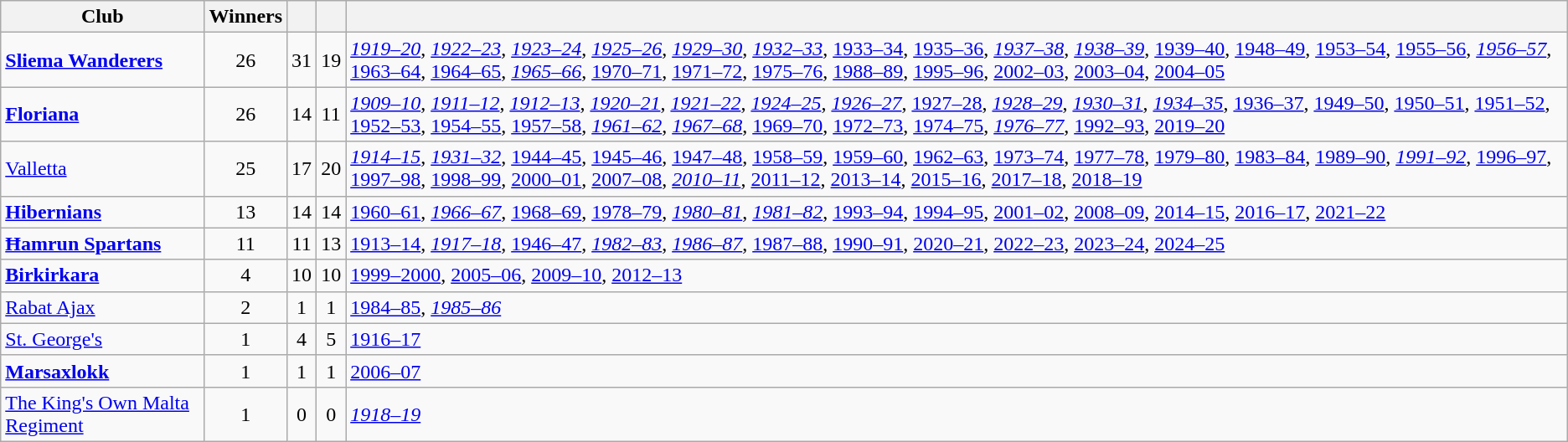<table class="wikitable sortable">
<tr>
<th width="13%">Club</th>
<th>Winners</th>
<th></th>
<th></th>
<th></th>
</tr>
<tr>
<td><strong><a href='#'>Sliema Wanderers</a></strong> </td>
<td align="center">26</td>
<td align="center">31</td>
<td align="center">19</td>
<td><em><a href='#'>1919–20</a></em>, <em><a href='#'>1922–23</a></em>, <em><a href='#'>1923–24</a></em>, <em><a href='#'>1925–26</a></em>, <em><a href='#'>1929–30</a></em>, <em><a href='#'>1932–33</a></em>, <a href='#'>1933–34</a>, <a href='#'>1935–36</a>, <em><a href='#'>1937–38</a></em>, <em><a href='#'>1938–39</a></em>, <a href='#'>1939–40</a>, <a href='#'>1948–49</a>, <a href='#'>1953–54</a>, <a href='#'>1955–56</a>, <em><a href='#'>1956–57</a></em>, <a href='#'>1963–64</a>, <a href='#'>1964–65</a>, <em><a href='#'>1965–66</a></em>, <a href='#'>1970–71</a>, <a href='#'>1971–72</a>, <a href='#'>1975–76</a>, <a href='#'>1988–89</a>, <a href='#'>1995–96</a>, <a href='#'>2002–03</a>, <a href='#'>2003–04</a>, <a href='#'>2004–05</a></td>
</tr>
<tr>
<td><strong><a href='#'>Floriana</a></strong> </td>
<td align="center">26</td>
<td align="center">14</td>
<td align="center">11</td>
<td><em><a href='#'>1909–10</a></em>, <em><a href='#'>1911–12</a></em>, <em><a href='#'>1912–13</a></em>, <em><a href='#'>1920–21</a></em>, <em><a href='#'>1921–22</a></em>, <em><a href='#'>1924–25</a></em>, <em><a href='#'>1926–27</a></em>, <a href='#'>1927–28</a>, <em><a href='#'>1928–29</a></em>, <em><a href='#'>1930–31</a></em>, <em><a href='#'>1934–35</a></em>, <a href='#'>1936–37</a>, <a href='#'>1949–50</a>, <a href='#'>1950–51</a>, <a href='#'>1951–52</a>, <a href='#'>1952–53</a>, <a href='#'>1954–55</a>, <a href='#'>1957–58</a>, <em><a href='#'>1961–62</a></em>, <em><a href='#'>1967–68</a></em>, <a href='#'>1969–70</a>, <a href='#'>1972–73</a>, <a href='#'>1974–75</a>, <em><a href='#'>1976–77</a></em>, <a href='#'>1992–93</a>, <a href='#'>2019–20</a></td>
</tr>
<tr>
<td><a href='#'>Valletta</a> </td>
<td align="center">25</td>
<td align="center">17</td>
<td align="center">20</td>
<td><em><a href='#'>1914–15</a></em>, <em><a href='#'>1931–32</a></em>, <a href='#'>1944–45</a>, <a href='#'>1945–46</a>, <a href='#'>1947–48</a>, <a href='#'>1958–59</a>, <a href='#'>1959–60</a>, <a href='#'>1962–63</a>, <a href='#'>1973–74</a>, <a href='#'>1977–78</a>, <a href='#'>1979–80</a>, <a href='#'>1983–84</a>, <a href='#'>1989–90</a>, <em><a href='#'>1991–92</a></em>, <a href='#'>1996–97</a>, <a href='#'>1997–98</a>, <a href='#'>1998–99</a>, <a href='#'>2000–01</a>, <a href='#'>2007–08</a>, <em><a href='#'>2010–11</a></em>, <a href='#'>2011–12</a>, <a href='#'>2013–14</a>, <a href='#'>2015–16</a>, <a href='#'>2017–18</a>, <a href='#'>2018–19</a></td>
</tr>
<tr>
<td><strong><a href='#'>Hibernians</a></strong> </td>
<td align="center">13</td>
<td align="center">14</td>
<td align="center">14</td>
<td><a href='#'>1960–61</a>, <em><a href='#'>1966–67</a></em>, <a href='#'>1968–69</a>, <a href='#'>1978–79</a>, <em><a href='#'>1980–81</a></em>, <em><a href='#'>1981–82</a></em>, <a href='#'>1993–94</a>, <a href='#'>1994–95</a>, <a href='#'>2001–02</a>, <a href='#'>2008–09</a>, <a href='#'>2014–15</a>, <a href='#'>2016–17</a>, <a href='#'>2021–22</a></td>
</tr>
<tr>
<td><strong><a href='#'>Ħamrun Spartans</a></strong> </td>
<td align="center">11</td>
<td align="center">11</td>
<td align="center">13</td>
<td><a href='#'>1913–14</a>, <em><a href='#'>1917–18</a></em>, <a href='#'>1946–47</a>, <em><a href='#'>1982–83</a></em>, <em><a href='#'>1986–87</a></em>, <a href='#'>1987–88</a>, <a href='#'>1990–91</a>, <a href='#'>2020–21</a>, <a href='#'>2022–23</a>, <a href='#'>2023–24</a>, <a href='#'>2024–25</a></td>
</tr>
<tr>
<td><strong><a href='#'>Birkirkara</a></strong></td>
<td align="center">4</td>
<td align="center">10</td>
<td align="center">10</td>
<td><a href='#'>1999–2000</a>, <a href='#'>2005–06</a>, <a href='#'>2009–10</a>, <a href='#'>2012–13</a></td>
</tr>
<tr>
<td><a href='#'>Rabat Ajax</a></td>
<td align="center">2</td>
<td align="center">1</td>
<td align="center">1</td>
<td><a href='#'>1984–85</a>, <em><a href='#'>1985–86</a></em></td>
</tr>
<tr>
<td><a href='#'>St. George's</a></td>
<td align="center">1</td>
<td align="center">4</td>
<td align="center">5</td>
<td><a href='#'>1916–17</a></td>
</tr>
<tr>
<td><strong><a href='#'>Marsaxlokk</a></strong></td>
<td align="center">1</td>
<td align="center">1</td>
<td align="center">1</td>
<td><a href='#'>2006–07</a></td>
</tr>
<tr>
<td><a href='#'>The King's Own Malta Regiment</a></td>
<td align="center">1</td>
<td align="center">0</td>
<td align="center">0</td>
<td><em><a href='#'>1918–19</a></em></td>
</tr>
</table>
